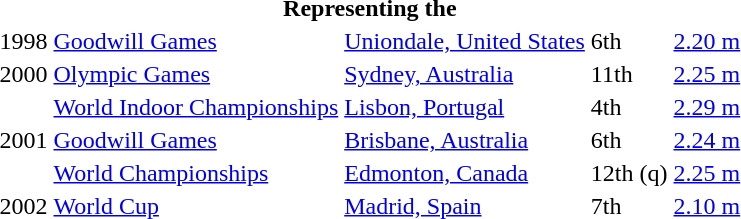<table>
<tr>
<th colspan="5">Representing the </th>
</tr>
<tr>
<td>1998</td>
<td><a href='#'>Goodwill Games</a></td>
<td><a href='#'>Uniondale, United States</a></td>
<td>6th</td>
<td><a href='#'>2.20 m</a></td>
</tr>
<tr>
<td>2000</td>
<td><a href='#'>Olympic Games</a></td>
<td><a href='#'>Sydney, Australia</a></td>
<td>11th</td>
<td><a href='#'>2.25 m</a></td>
</tr>
<tr>
<td rowspan=3>2001</td>
<td><a href='#'>World Indoor Championships</a></td>
<td><a href='#'>Lisbon, Portugal</a></td>
<td>4th</td>
<td><a href='#'>2.29 m</a></td>
</tr>
<tr>
<td><a href='#'>Goodwill Games</a></td>
<td><a href='#'>Brisbane, Australia</a></td>
<td>6th</td>
<td><a href='#'>2.24 m</a></td>
</tr>
<tr>
<td><a href='#'>World Championships</a></td>
<td><a href='#'>Edmonton, Canada</a></td>
<td>12th (q)</td>
<td><a href='#'>2.25 m</a></td>
</tr>
<tr>
<td>2002</td>
<td><a href='#'>World Cup</a></td>
<td><a href='#'>Madrid, Spain</a></td>
<td>7th</td>
<td><a href='#'>2.10 m</a></td>
</tr>
</table>
